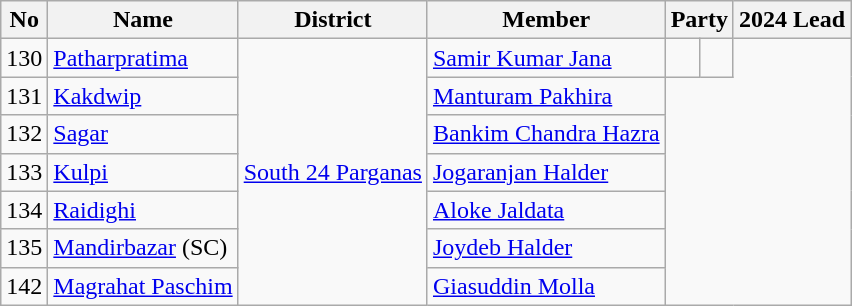<table class="wikitable sortable">
<tr>
<th>No</th>
<th>Name</th>
<th>District</th>
<th>Member</th>
<th colspan="2">Party</th>
<th colspan="2">2024 Lead</th>
</tr>
<tr>
<td>130</td>
<td><a href='#'>Patharpratima</a></td>
<td rowspan="7"><a href='#'>South 24 Parganas</a></td>
<td><a href='#'>Samir Kumar Jana</a></td>
<td></td>
<td></td>
</tr>
<tr>
<td>131</td>
<td><a href='#'>Kakdwip</a></td>
<td><a href='#'>Manturam Pakhira</a></td>
</tr>
<tr>
<td>132</td>
<td><a href='#'>Sagar</a></td>
<td><a href='#'>Bankim Chandra Hazra</a></td>
</tr>
<tr>
<td>133</td>
<td><a href='#'>Kulpi</a></td>
<td><a href='#'>Jogaranjan Halder</a></td>
</tr>
<tr>
<td>134</td>
<td><a href='#'>Raidighi</a></td>
<td><a href='#'>Aloke Jaldata</a></td>
</tr>
<tr>
<td>135</td>
<td><a href='#'>Mandirbazar</a> (SC)</td>
<td><a href='#'>Joydeb Halder</a></td>
</tr>
<tr>
<td>142</td>
<td><a href='#'>Magrahat Paschim</a></td>
<td><a href='#'>Giasuddin Molla</a></td>
</tr>
</table>
